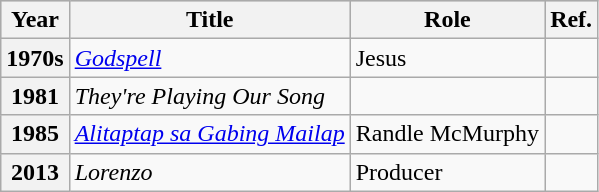<table class="wikitable sortable plainrowheaders">
<tr style="background:#ccc; text-align:center;">
<th>Year</th>
<th>Title</th>
<th>Role</th>
<th>Ref.</th>
</tr>
<tr>
<th scope="rowgroup">1970s</th>
<td><em><a href='#'>Godspell</a></em></td>
<td>Jesus</td>
<td></td>
</tr>
<tr>
<th scope="rowgroup">1981</th>
<td><em>They're Playing Our Song</em></td>
<td></td>
<td></td>
</tr>
<tr>
<th scope="rowgroup">1985</th>
<td><em><a href='#'>Alitaptap sa Gabing Mailap</a></em></td>
<td>Randle McMurphy</td>
<td></td>
</tr>
<tr>
<th scope="rowgroup">2013</th>
<td><em>Lorenzo</em></td>
<td>Producer</td>
<td></td>
</tr>
</table>
